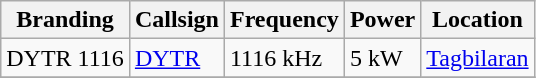<table class="wikitable">
<tr>
<th>Branding</th>
<th>Callsign</th>
<th>Frequency</th>
<th>Power</th>
<th>Location</th>
</tr>
<tr>
<td>DYTR 1116</td>
<td><a href='#'>DYTR</a></td>
<td>1116 kHz</td>
<td>5 kW</td>
<td><a href='#'>Tagbilaran</a></td>
</tr>
<tr>
</tr>
</table>
